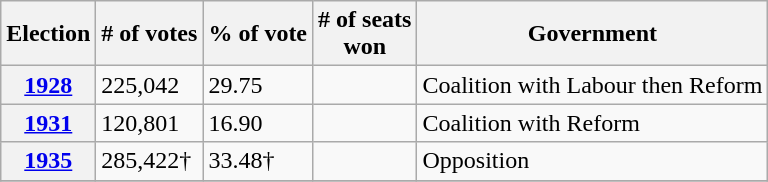<table class="wikitable">
<tr>
<th>Election</th>
<th># of votes</th>
<th>% of vote</th>
<th># of seats<br>won</th>
<th>Government</th>
</tr>
<tr>
<th><a href='#'>1928</a></th>
<td>225,042</td>
<td>29.75</td>
<td></td>
<td rowspan=1>Coalition with Labour then Reform</td>
</tr>
<tr>
<th><a href='#'>1931</a></th>
<td>120,801</td>
<td>16.90</td>
<td></td>
<td rowspan=1>Coalition with Reform</td>
</tr>
<tr>
<th><a href='#'>1935</a></th>
<td>285,422†</td>
<td>33.48†</td>
<td></td>
<td rowspan=1>Opposition</td>
</tr>
<tr>
</tr>
</table>
